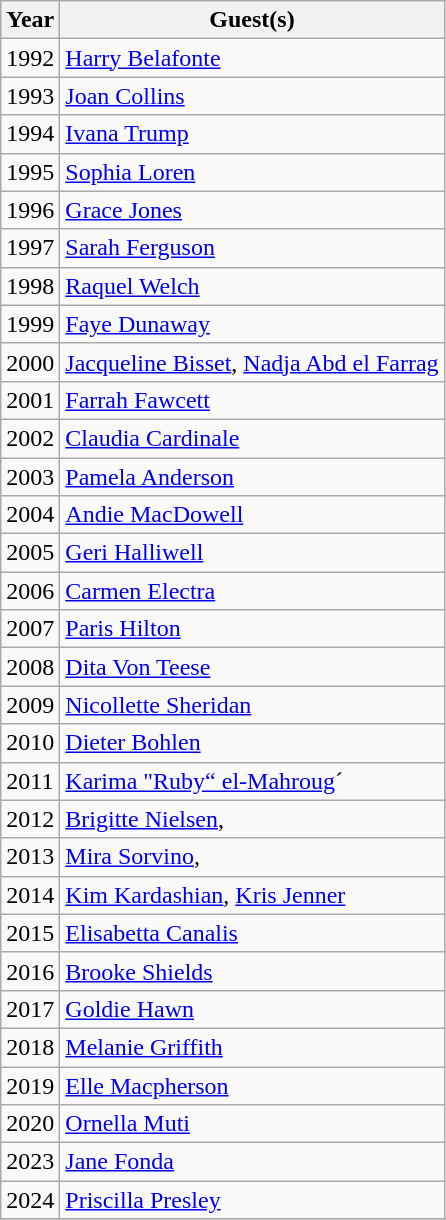<table class="wikitable">
<tr>
<th class="hintergrundfarbe5">Year</th>
<th class="hintergrundfarbe5">Guest(s)</th>
</tr>
<tr>
<td>1992</td>
<td><a href='#'>Harry Belafonte</a></td>
</tr>
<tr>
<td>1993</td>
<td><a href='#'>Joan Collins</a></td>
</tr>
<tr>
<td>1994</td>
<td><a href='#'>Ivana Trump</a></td>
</tr>
<tr>
<td>1995</td>
<td><a href='#'>Sophia Loren</a></td>
</tr>
<tr>
<td>1996</td>
<td><a href='#'>Grace Jones</a></td>
</tr>
<tr>
<td>1997</td>
<td><a href='#'>Sarah Ferguson</a></td>
</tr>
<tr>
<td>1998</td>
<td><a href='#'>Raquel Welch</a></td>
</tr>
<tr>
<td>1999</td>
<td><a href='#'>Faye Dunaway</a></td>
</tr>
<tr>
<td>2000</td>
<td><a href='#'>Jacqueline Bisset</a>, <a href='#'>Nadja Abd el Farrag</a></td>
</tr>
<tr>
<td>2001</td>
<td><a href='#'>Farrah Fawcett</a></td>
</tr>
<tr>
<td>2002</td>
<td><a href='#'>Claudia Cardinale</a></td>
</tr>
<tr>
<td>2003</td>
<td><a href='#'>Pamela Anderson</a></td>
</tr>
<tr>
<td>2004</td>
<td><a href='#'>Andie MacDowell</a></td>
</tr>
<tr>
<td>2005</td>
<td><a href='#'>Geri Halliwell</a></td>
</tr>
<tr>
<td>2006</td>
<td><a href='#'>Carmen Electra</a></td>
</tr>
<tr>
<td>2007</td>
<td><a href='#'>Paris Hilton</a></td>
</tr>
<tr>
<td>2008</td>
<td><a href='#'>Dita Von Teese</a></td>
</tr>
<tr>
<td>2009</td>
<td><a href='#'>Nicollette Sheridan</a></td>
</tr>
<tr>
<td>2010</td>
<td><a href='#'>Dieter Bohlen</a></td>
</tr>
<tr>
<td>2011</td>
<td><a href='#'>Karima "Ruby“ el-Mahroug</a>´</td>
</tr>
<tr>
<td>2012</td>
<td><a href='#'>Brigitte Nielsen</a>, </td>
</tr>
<tr>
<td>2013</td>
<td><a href='#'>Mira Sorvino</a>, </td>
</tr>
<tr>
<td>2014</td>
<td><a href='#'>Kim Kardashian</a>, <a href='#'>Kris Jenner</a></td>
</tr>
<tr>
<td>2015</td>
<td><a href='#'>Elisabetta Canalis</a></td>
</tr>
<tr>
<td>2016</td>
<td><a href='#'>Brooke Shields</a></td>
</tr>
<tr>
<td>2017</td>
<td><a href='#'>Goldie Hawn</a></td>
</tr>
<tr>
<td>2018</td>
<td><a href='#'>Melanie Griffith</a></td>
</tr>
<tr>
<td>2019</td>
<td><a href='#'>Elle Macpherson</a></td>
</tr>
<tr>
<td>2020</td>
<td><a href='#'>Ornella Muti</a></td>
</tr>
<tr>
<td>2023</td>
<td><a href='#'>Jane Fonda</a></td>
</tr>
<tr>
<td>2024</td>
<td><a href='#'>Priscilla Presley</a></td>
</tr>
<tr>
</tr>
</table>
